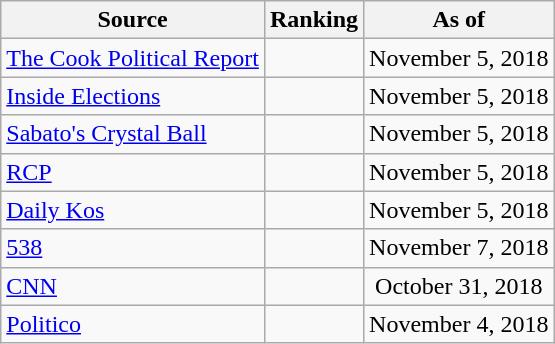<table class="wikitable" style="text-align:center">
<tr>
<th>Source</th>
<th>Ranking</th>
<th>As of</th>
</tr>
<tr>
<td align=left><a href='#'>The Cook Political Report</a></td>
<td></td>
<td>November 5, 2018</td>
</tr>
<tr>
<td align=left><a href='#'>Inside Elections</a></td>
<td></td>
<td>November 5, 2018</td>
</tr>
<tr>
<td align=left><a href='#'>Sabato's Crystal Ball</a></td>
<td></td>
<td>November 5, 2018</td>
</tr>
<tr>
<td align="left"><a href='#'>RCP</a></td>
<td></td>
<td>November 5, 2018</td>
</tr>
<tr>
<td align="left"><a href='#'>Daily Kos</a></td>
<td></td>
<td>November 5, 2018</td>
</tr>
<tr>
<td align="left"><a href='#'>538</a></td>
<td></td>
<td>November 7, 2018</td>
</tr>
<tr>
<td align="left"><a href='#'>CNN</a></td>
<td></td>
<td>October 31, 2018</td>
</tr>
<tr>
<td align="left"><a href='#'>Politico</a></td>
<td></td>
<td>November 4, 2018</td>
</tr>
</table>
